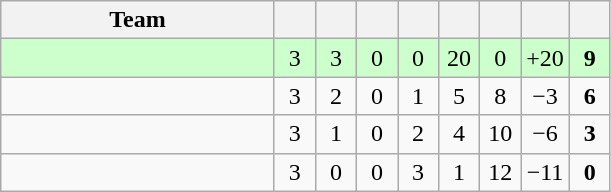<table class="wikitable" style="text-align: center;">
<tr>
<th width="175">Team</th>
<th width="20"></th>
<th width="20"></th>
<th width="20"></th>
<th width="20"></th>
<th width="20"></th>
<th width="20"></th>
<th width="20"></th>
<th width="20"></th>
</tr>
<tr bgcolor=ccffcc>
<td align=left></td>
<td>3</td>
<td>3</td>
<td>0</td>
<td>0</td>
<td>20</td>
<td>0</td>
<td>+20</td>
<td><strong>9</strong></td>
</tr>
<tr>
<td align=left></td>
<td>3</td>
<td>2</td>
<td>0</td>
<td>1</td>
<td>5</td>
<td>8</td>
<td>−3</td>
<td><strong>6</strong></td>
</tr>
<tr>
<td align=left></td>
<td>3</td>
<td>1</td>
<td>0</td>
<td>2</td>
<td>4</td>
<td>10</td>
<td>−6</td>
<td><strong>3</strong></td>
</tr>
<tr>
<td align=left><em></em></td>
<td>3</td>
<td>0</td>
<td>0</td>
<td>3</td>
<td>1</td>
<td>12</td>
<td>−11</td>
<td><strong>0</strong></td>
</tr>
</table>
